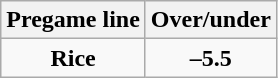<table class="wikitable" style="margin-right: auto; margin-right: auto; border: none;">
<tr align="center">
<th style=>Pregame line</th>
<th style=>Over/under</th>
</tr>
<tr align="center">
<td><strong>Rice</strong></td>
<td><strong>–5.5</strong></td>
</tr>
</table>
